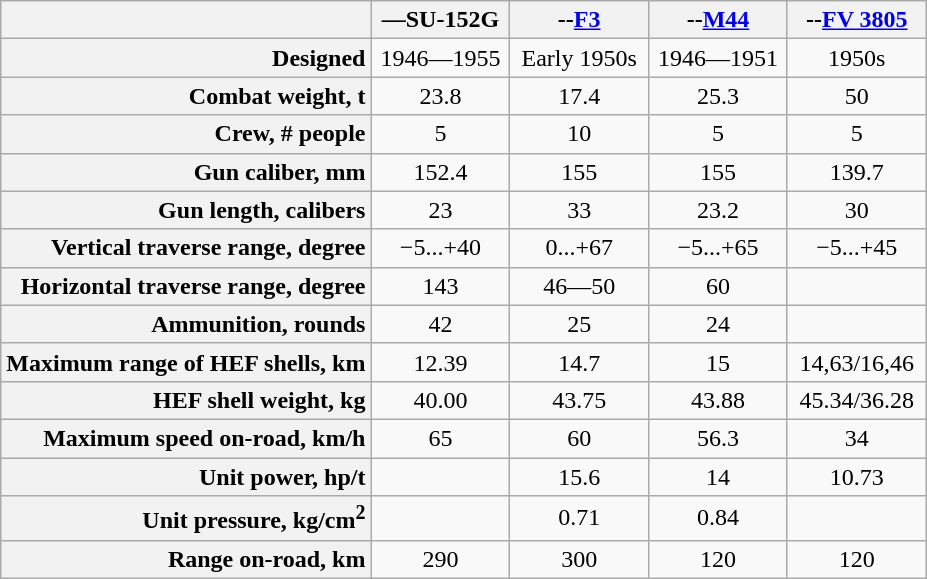<table class="wikitable" style="text-align:center">
<tr>
<th style="width:auto"></th>
<th style="width:15%">—SU-152G</th>
<th style="width:15%">--<a href='#'>F3</a></th>
<th style="width:15%">--<a href='#'>M44</a></th>
<th style="width:15%">--<a href='#'>FV 3805</a></th>
</tr>
<tr>
<th style="text-align:right">Designed</th>
<td>1946—1955</td>
<td>Early 1950s</td>
<td>1946—1951</td>
<td>1950s</td>
</tr>
<tr>
<th style="text-align:right">Combat weight, t</th>
<td>23.8</td>
<td>17.4</td>
<td>25.3</td>
<td>50</td>
</tr>
<tr>
<th style="text-align:right">Crew, # people</th>
<td>5</td>
<td>10</td>
<td>5</td>
<td>5</td>
</tr>
<tr>
<th style="text-align:right">Gun caliber, mm</th>
<td>152.4</td>
<td>155</td>
<td>155</td>
<td>139.7</td>
</tr>
<tr>
<th style="text-align:right">Gun length, calibers</th>
<td>23</td>
<td>33</td>
<td>23.2</td>
<td>30</td>
</tr>
<tr>
<th style="text-align:right">Vertical traverse range, degree</th>
<td>−5...+40</td>
<td>0...+67</td>
<td>−5...+65</td>
<td>−5...+45</td>
</tr>
<tr>
<th style="text-align:right">Horizontal traverse range, degree</th>
<td>143</td>
<td>46—50</td>
<td>60</td>
<td></td>
</tr>
<tr>
<th style="text-align:right">Ammunition, rounds</th>
<td>42</td>
<td>25</td>
<td>24</td>
<td></td>
</tr>
<tr>
<th style="text-align:right">Maximum range of HEF shells, km</th>
<td>12.39</td>
<td>14.7</td>
<td>15</td>
<td>14,63/16,46</td>
</tr>
<tr>
<th style="text-align:right">HEF shell weight, kg</th>
<td>40.00</td>
<td>43.75</td>
<td>43.88</td>
<td>45.34/36.28</td>
</tr>
<tr>
<th style="text-align:right">Maximum speed on-road, km/h</th>
<td>65</td>
<td>60</td>
<td>56.3</td>
<td>34</td>
</tr>
<tr>
<th style="text-align:right">Unit power, hp/t</th>
<td></td>
<td>15.6</td>
<td>14</td>
<td>10.73</td>
</tr>
<tr>
<th style="text-align:right">Unit pressure, kg/cm<sup>2</sup></th>
<td></td>
<td>0.71</td>
<td>0.84</td>
<td></td>
</tr>
<tr>
<th style="text-align:right">Range on-road, km</th>
<td>290</td>
<td>300</td>
<td>120</td>
<td>120</td>
</tr>
</table>
